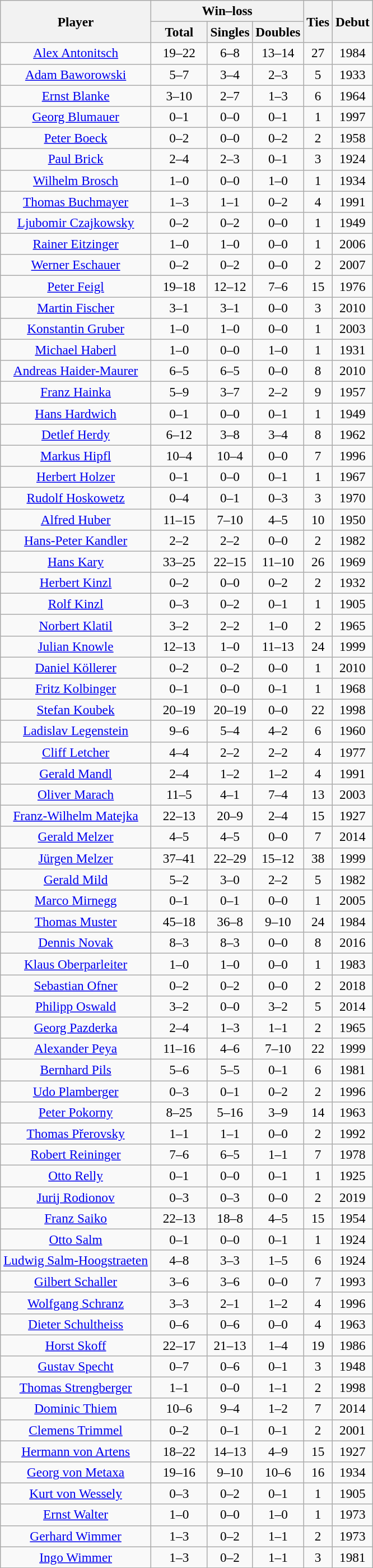<table class="wikitable sortable" style=font-size:97%;text-align:center>
<tr>
<th rowspan="2">Player</th>
<th colspan="3">Win–loss</th>
<th rowspan="2">Ties</th>
<th rowspan="2">Debut</th>
</tr>
<tr>
<th width=60>Total</th>
<th>Singles</th>
<th>Doubles</th>
</tr>
<tr>
<td><a href='#'>Alex Antonitsch</a></td>
<td>19–22</td>
<td>6–8</td>
<td>13–14</td>
<td>27</td>
<td>1984</td>
</tr>
<tr>
<td><a href='#'>Adam Baworowski</a></td>
<td>5–7</td>
<td>3–4</td>
<td>2–3</td>
<td>5</td>
<td>1933</td>
</tr>
<tr>
<td><a href='#'>Ernst Blanke</a></td>
<td>3–10</td>
<td>2–7</td>
<td>1–3</td>
<td>6</td>
<td>1964</td>
</tr>
<tr>
<td><a href='#'>Georg Blumauer</a></td>
<td>0–1</td>
<td>0–0</td>
<td>0–1</td>
<td>1</td>
<td>1997</td>
</tr>
<tr>
<td><a href='#'>Peter Boeck</a></td>
<td>0–2</td>
<td>0–0</td>
<td>0–2</td>
<td>2</td>
<td>1958</td>
</tr>
<tr>
<td><a href='#'>Paul Brick</a></td>
<td>2–4</td>
<td>2–3</td>
<td>0–1</td>
<td>3</td>
<td>1924</td>
</tr>
<tr>
<td><a href='#'>Wilhelm Brosch</a></td>
<td>1–0</td>
<td>0–0</td>
<td>1–0</td>
<td>1</td>
<td>1934</td>
</tr>
<tr>
<td><a href='#'>Thomas Buchmayer</a></td>
<td>1–3</td>
<td>1–1</td>
<td>0–2</td>
<td>4</td>
<td>1991</td>
</tr>
<tr>
<td><a href='#'>Ljubomir Czajkowsky</a></td>
<td>0–2</td>
<td>0–2</td>
<td>0–0</td>
<td>1</td>
<td>1949</td>
</tr>
<tr>
<td><a href='#'>Rainer Eitzinger</a></td>
<td>1–0</td>
<td>1–0</td>
<td>0–0</td>
<td>1</td>
<td>2006</td>
</tr>
<tr>
<td><a href='#'>Werner Eschauer</a></td>
<td>0–2</td>
<td>0–2</td>
<td>0–0</td>
<td>2</td>
<td>2007</td>
</tr>
<tr>
<td><a href='#'>Peter Feigl</a></td>
<td>19–18</td>
<td>12–12</td>
<td>7–6</td>
<td>15</td>
<td>1976</td>
</tr>
<tr>
<td><a href='#'>Martin Fischer</a></td>
<td>3–1</td>
<td>3–1</td>
<td>0–0</td>
<td>3</td>
<td>2010</td>
</tr>
<tr>
<td><a href='#'>Konstantin Gruber</a></td>
<td>1–0</td>
<td>1–0</td>
<td>0–0</td>
<td>1</td>
<td>2003</td>
</tr>
<tr>
<td><a href='#'>Michael Haberl</a></td>
<td>1–0</td>
<td>0–0</td>
<td>1–0</td>
<td>1</td>
<td>1931</td>
</tr>
<tr>
<td><a href='#'>Andreas Haider-Maurer</a></td>
<td>6–5</td>
<td>6–5</td>
<td>0–0</td>
<td>8</td>
<td>2010</td>
</tr>
<tr>
<td><a href='#'>Franz Hainka</a></td>
<td>5–9</td>
<td>3–7</td>
<td>2–2</td>
<td>9</td>
<td>1957</td>
</tr>
<tr>
<td><a href='#'>Hans Hardwich</a></td>
<td>0–1</td>
<td>0–0</td>
<td>0–1</td>
<td>1</td>
<td>1949</td>
</tr>
<tr>
<td><a href='#'>Detlef Herdy</a></td>
<td>6–12</td>
<td>3–8</td>
<td>3–4</td>
<td>8</td>
<td>1962</td>
</tr>
<tr>
<td><a href='#'>Markus Hipfl</a></td>
<td>10–4</td>
<td>10–4</td>
<td>0–0</td>
<td>7</td>
<td>1996</td>
</tr>
<tr>
<td><a href='#'>Herbert Holzer</a></td>
<td>0–1</td>
<td>0–0</td>
<td>0–1</td>
<td>1</td>
<td>1967</td>
</tr>
<tr>
<td><a href='#'>Rudolf Hoskowetz</a></td>
<td>0–4</td>
<td>0–1</td>
<td>0–3</td>
<td>3</td>
<td>1970</td>
</tr>
<tr>
<td><a href='#'>Alfred Huber</a></td>
<td>11–15</td>
<td>7–10</td>
<td>4–5</td>
<td>10</td>
<td>1950</td>
</tr>
<tr>
<td><a href='#'>Hans-Peter Kandler</a></td>
<td>2–2</td>
<td>2–2</td>
<td>0–0</td>
<td>2</td>
<td>1982</td>
</tr>
<tr>
<td><a href='#'>Hans Kary</a></td>
<td>33–25</td>
<td>22–15</td>
<td>11–10</td>
<td>26</td>
<td>1969</td>
</tr>
<tr>
<td><a href='#'>Herbert Kinzl</a></td>
<td>0–2</td>
<td>0–0</td>
<td>0–2</td>
<td>2</td>
<td>1932</td>
</tr>
<tr>
<td><a href='#'>Rolf Kinzl</a></td>
<td>0–3</td>
<td>0–2</td>
<td>0–1</td>
<td>1</td>
<td>1905</td>
</tr>
<tr>
<td><a href='#'>Norbert Klatil</a></td>
<td>3–2</td>
<td>2–2</td>
<td>1–0</td>
<td>2</td>
<td>1965</td>
</tr>
<tr>
<td><a href='#'>Julian Knowle</a></td>
<td>12–13</td>
<td>1–0</td>
<td>11–13</td>
<td>24</td>
<td>1999</td>
</tr>
<tr>
<td><a href='#'>Daniel Köllerer</a></td>
<td>0–2</td>
<td>0–2</td>
<td>0–0</td>
<td>1</td>
<td>2010</td>
</tr>
<tr>
<td><a href='#'>Fritz Kolbinger</a></td>
<td>0–1</td>
<td>0–0</td>
<td>0–1</td>
<td>1</td>
<td>1968</td>
</tr>
<tr>
<td><a href='#'>Stefan Koubek</a></td>
<td>20–19</td>
<td>20–19</td>
<td>0–0</td>
<td>22</td>
<td>1998</td>
</tr>
<tr>
<td><a href='#'>Ladislav Legenstein</a></td>
<td>9–6</td>
<td>5–4</td>
<td>4–2</td>
<td>6</td>
<td>1960</td>
</tr>
<tr>
<td><a href='#'>Cliff Letcher</a></td>
<td>4–4</td>
<td>2–2</td>
<td>2–2</td>
<td>4</td>
<td>1977</td>
</tr>
<tr>
<td><a href='#'>Gerald Mandl</a></td>
<td>2–4</td>
<td>1–2</td>
<td>1–2</td>
<td>4</td>
<td>1991</td>
</tr>
<tr>
<td><a href='#'>Oliver Marach</a></td>
<td>11–5</td>
<td>4–1</td>
<td>7–4</td>
<td>13</td>
<td>2003</td>
</tr>
<tr>
<td><a href='#'>Franz-Wilhelm Matejka</a></td>
<td>22–13</td>
<td>20–9</td>
<td>2–4</td>
<td>15</td>
<td>1927</td>
</tr>
<tr>
<td><a href='#'>Gerald Melzer</a></td>
<td>4–5</td>
<td>4–5</td>
<td>0–0</td>
<td>7</td>
<td>2014</td>
</tr>
<tr>
<td><a href='#'>Jürgen Melzer</a></td>
<td>37–41</td>
<td>22–29</td>
<td>15–12</td>
<td>38</td>
<td>1999</td>
</tr>
<tr>
<td><a href='#'>Gerald Mild</a></td>
<td>5–2</td>
<td>3–0</td>
<td>2–2</td>
<td>5</td>
<td>1982</td>
</tr>
<tr>
<td><a href='#'>Marco Mirnegg</a></td>
<td>0–1</td>
<td>0–1</td>
<td>0–0</td>
<td>1</td>
<td>2005</td>
</tr>
<tr>
<td><a href='#'>Thomas Muster</a></td>
<td>45–18</td>
<td>36–8</td>
<td>9–10</td>
<td>24</td>
<td>1984</td>
</tr>
<tr>
<td><a href='#'>Dennis Novak</a></td>
<td>8–3</td>
<td>8–3</td>
<td>0–0</td>
<td>8</td>
<td>2016</td>
</tr>
<tr>
<td><a href='#'>Klaus Oberparleiter</a></td>
<td>1–0</td>
<td>1–0</td>
<td>0–0</td>
<td>1</td>
<td>1983</td>
</tr>
<tr>
<td><a href='#'>Sebastian Ofner</a></td>
<td>0–2</td>
<td>0–2</td>
<td>0–0</td>
<td>2</td>
<td>2018</td>
</tr>
<tr>
<td><a href='#'>Philipp Oswald</a></td>
<td>3–2</td>
<td>0–0</td>
<td>3–2</td>
<td>5</td>
<td>2014</td>
</tr>
<tr>
<td><a href='#'>Georg Pazderka</a></td>
<td>2–4</td>
<td>1–3</td>
<td>1–1</td>
<td>2</td>
<td>1965</td>
</tr>
<tr>
<td><a href='#'>Alexander Peya</a></td>
<td>11–16</td>
<td>4–6</td>
<td>7–10</td>
<td>22</td>
<td>1999</td>
</tr>
<tr>
<td><a href='#'>Bernhard Pils</a></td>
<td>5–6</td>
<td>5–5</td>
<td>0–1</td>
<td>6</td>
<td>1981</td>
</tr>
<tr>
<td><a href='#'>Udo Plamberger</a></td>
<td>0–3</td>
<td>0–1</td>
<td>0–2</td>
<td>2</td>
<td>1996</td>
</tr>
<tr>
<td><a href='#'>Peter Pokorny</a></td>
<td>8–25</td>
<td>5–16</td>
<td>3–9</td>
<td>14</td>
<td>1963</td>
</tr>
<tr>
<td><a href='#'>Thomas Přerovsky</a></td>
<td>1–1</td>
<td>1–1</td>
<td>0–0</td>
<td>2</td>
<td>1992</td>
</tr>
<tr>
<td><a href='#'>Robert Reininger</a></td>
<td>7–6</td>
<td>6–5</td>
<td>1–1</td>
<td>7</td>
<td>1978</td>
</tr>
<tr>
<td><a href='#'>Otto Relly</a></td>
<td>0–1</td>
<td>0–0</td>
<td>0–1</td>
<td>1</td>
<td>1925</td>
</tr>
<tr>
<td><a href='#'>Jurij Rodionov</a></td>
<td>0–3</td>
<td>0–3</td>
<td>0–0</td>
<td>2</td>
<td>2019</td>
</tr>
<tr>
<td><a href='#'>Franz Saiko</a></td>
<td>22–13</td>
<td>18–8</td>
<td>4–5</td>
<td>15</td>
<td>1954</td>
</tr>
<tr>
<td><a href='#'>Otto Salm</a></td>
<td>0–1</td>
<td>0–0</td>
<td>0–1</td>
<td>1</td>
<td>1924</td>
</tr>
<tr>
<td><a href='#'>Ludwig Salm-Hoogstraeten</a></td>
<td>4–8</td>
<td>3–3</td>
<td>1–5</td>
<td>6</td>
<td>1924</td>
</tr>
<tr>
<td><a href='#'>Gilbert Schaller</a></td>
<td>3–6</td>
<td>3–6</td>
<td>0–0</td>
<td>7</td>
<td>1993</td>
</tr>
<tr>
<td><a href='#'>Wolfgang Schranz</a></td>
<td>3–3</td>
<td>2–1</td>
<td>1–2</td>
<td>4</td>
<td>1996</td>
</tr>
<tr>
<td><a href='#'>Dieter Schultheiss</a></td>
<td>0–6</td>
<td>0–6</td>
<td>0–0</td>
<td>4</td>
<td>1963</td>
</tr>
<tr>
<td><a href='#'>Horst Skoff</a></td>
<td>22–17</td>
<td>21–13</td>
<td>1–4</td>
<td>19</td>
<td>1986</td>
</tr>
<tr>
<td><a href='#'>Gustav Specht</a></td>
<td>0–7</td>
<td>0–6</td>
<td>0–1</td>
<td>3</td>
<td>1948</td>
</tr>
<tr>
<td><a href='#'>Thomas Strengberger</a></td>
<td>1–1</td>
<td>0–0</td>
<td>1–1</td>
<td>2</td>
<td>1998</td>
</tr>
<tr>
<td><a href='#'>Dominic Thiem</a></td>
<td>10–6</td>
<td>9–4</td>
<td>1–2</td>
<td>7</td>
<td>2014</td>
</tr>
<tr>
<td><a href='#'>Clemens Trimmel</a></td>
<td>0–2</td>
<td>0–1</td>
<td>0–1</td>
<td>2</td>
<td>2001</td>
</tr>
<tr>
<td><a href='#'>Hermann von Artens</a></td>
<td>18–22</td>
<td>14–13</td>
<td>4–9</td>
<td>15</td>
<td>1927</td>
</tr>
<tr>
<td><a href='#'>Georg von Metaxa</a></td>
<td>19–16</td>
<td>9–10</td>
<td>10–6</td>
<td>16</td>
<td>1934</td>
</tr>
<tr>
<td><a href='#'>Kurt von Wessely</a></td>
<td>0–3</td>
<td>0–2</td>
<td>0–1</td>
<td>1</td>
<td>1905</td>
</tr>
<tr>
<td><a href='#'>Ernst Walter</a></td>
<td>1–0</td>
<td>0–0</td>
<td>1–0</td>
<td>1</td>
<td>1973</td>
</tr>
<tr>
<td><a href='#'>Gerhard Wimmer</a></td>
<td>1–3</td>
<td>0–2</td>
<td>1–1</td>
<td>2</td>
<td>1973</td>
</tr>
<tr>
<td><a href='#'>Ingo Wimmer</a></td>
<td>1–3</td>
<td>0–2</td>
<td>1–1</td>
<td>3</td>
<td>1981</td>
</tr>
</table>
